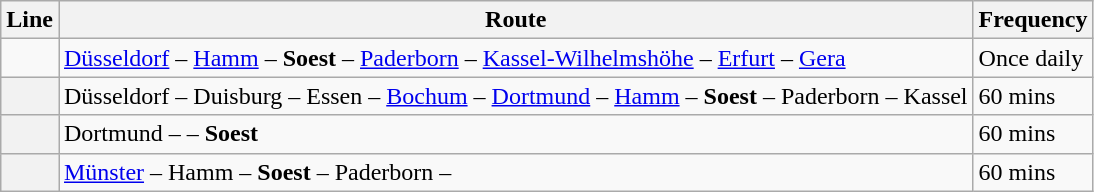<table class="wikitable">
<tr>
<th>Line</th>
<th>Route</th>
<th>Frequency</th>
</tr>
<tr>
<td></td>
<td><a href='#'>Düsseldorf</a> – <a href='#'>Hamm</a> – <strong>Soest</strong> – <a href='#'>Paderborn</a> – <a href='#'>Kassel-Wilhelmshöhe</a> – <a href='#'>Erfurt</a> – <a href='#'>Gera</a></td>
<td>Once daily</td>
</tr>
<tr>
<th></th>
<td>Düsseldorf – Duisburg – Essen – <a href='#'>Bochum</a> – <a href='#'>Dortmund</a> – <a href='#'>Hamm</a> – <strong>Soest</strong> – Paderborn – Kassel</td>
<td>60 mins</td>
</tr>
<tr>
<th></th>
<td>Dortmund –  – <strong>Soest</strong></td>
<td>60 mins</td>
</tr>
<tr>
<th></th>
<td><a href='#'>Münster</a> – Hamm – <strong>Soest</strong> – Paderborn – </td>
<td>60 mins</td>
</tr>
</table>
